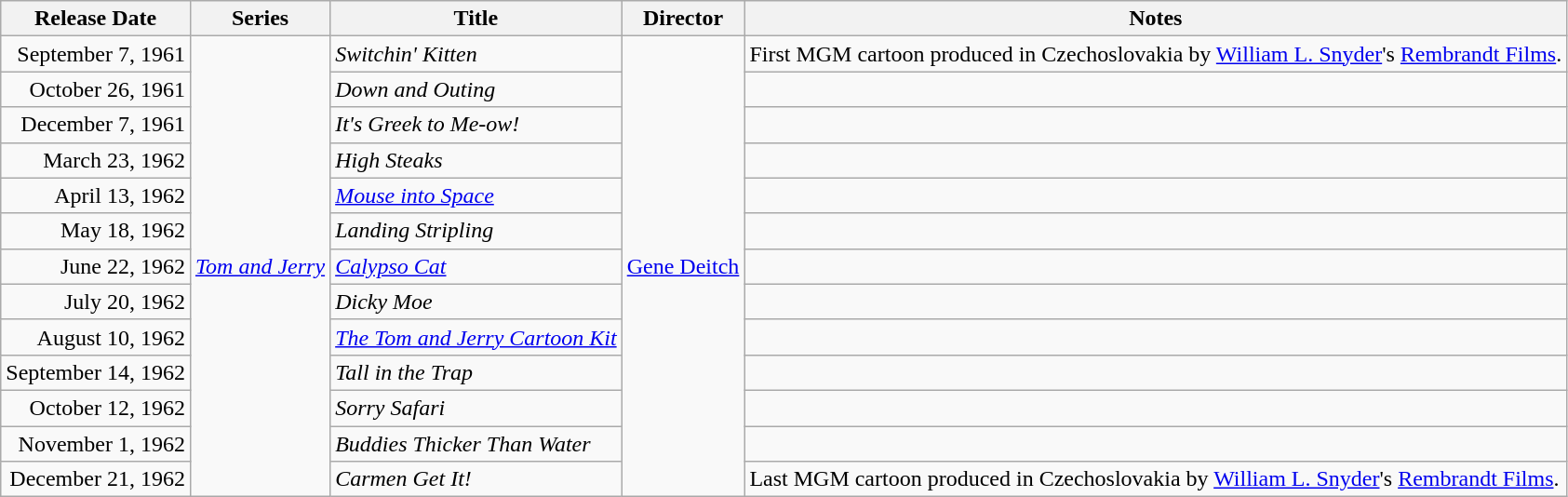<table class="wikitable sortable">
<tr>
<th>Release Date</th>
<th>Series</th>
<th>Title</th>
<th>Director</th>
<th>Notes</th>
</tr>
<tr>
<td style="text-align: right">September 7, 1961</td>
<td rowspan="13"><em><a href='#'>Tom and Jerry</a></em></td>
<td><em>Switchin' Kitten</em></td>
<td rowspan="13"><a href='#'>Gene Deitch</a></td>
<td>First MGM cartoon produced in Czechoslovakia by <a href='#'>William L. Snyder</a>'s <a href='#'>Rembrandt Films</a>.</td>
</tr>
<tr>
<td style="text-align: right">October 26, 1961</td>
<td><em>Down and Outing</em></td>
<td></td>
</tr>
<tr>
<td style="text-align: right">December 7, 1961</td>
<td><em>It's Greek to Me-ow!</em></td>
<td></td>
</tr>
<tr>
<td style="text-align: right">March 23, 1962</td>
<td><em>High Steaks</em></td>
<td></td>
</tr>
<tr>
<td style="text-align: right">April 13, 1962</td>
<td><em><a href='#'>Mouse into Space</a></em></td>
<td></td>
</tr>
<tr>
<td style="text-align: right">May 18, 1962</td>
<td><em>Landing Stripling</em></td>
<td></td>
</tr>
<tr>
<td style="text-align: right">June 22, 1962</td>
<td><em><a href='#'>Calypso Cat</a></em></td>
<td></td>
</tr>
<tr>
<td style="text-align: right">July 20, 1962</td>
<td><em>Dicky Moe</em></td>
<td></td>
</tr>
<tr>
<td style="text-align: right">August 10, 1962</td>
<td><em><a href='#'>The Tom and Jerry Cartoon Kit</a></em></td>
<td></td>
</tr>
<tr>
<td style="text-align: right">September 14, 1962</td>
<td><em>Tall in the Trap</em></td>
<td></td>
</tr>
<tr>
<td style="text-align: right">October 12, 1962</td>
<td><em>Sorry Safari</em></td>
<td></td>
</tr>
<tr>
<td style="text-align: right">November 1, 1962</td>
<td><em>Buddies Thicker Than Water</em></td>
<td></td>
</tr>
<tr>
<td style="text-align: right">December 21, 1962</td>
<td><em>Carmen Get It!</em></td>
<td>Last MGM cartoon produced in Czechoslovakia by <a href='#'>William L. Snyder</a>'s <a href='#'>Rembrandt Films</a>.</td>
</tr>
</table>
